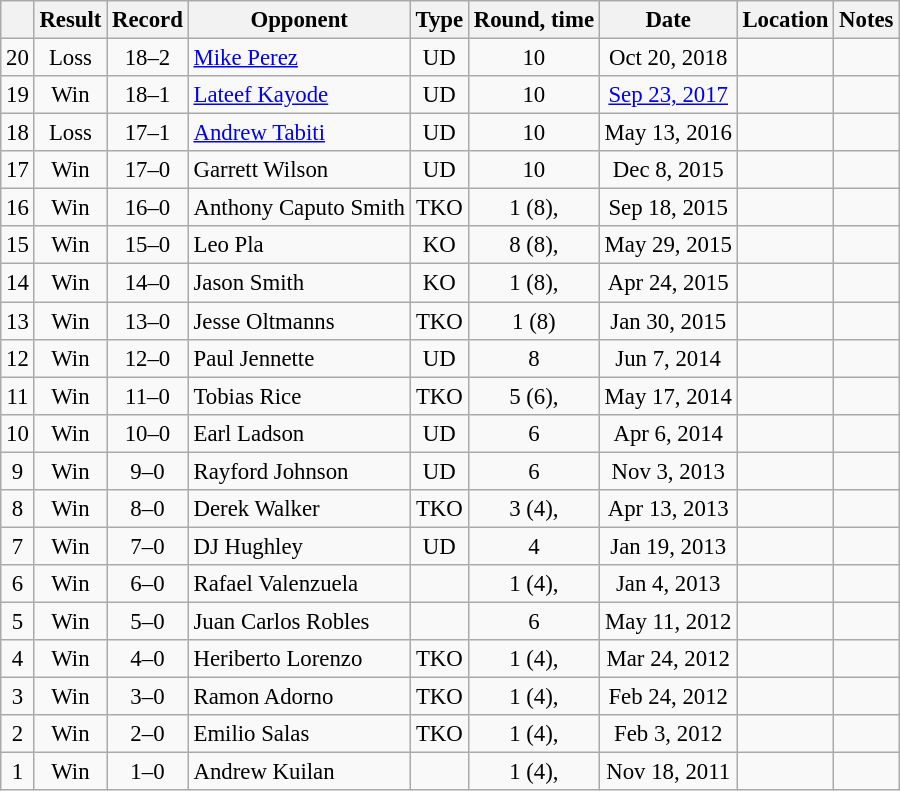<table class="wikitable" style="text-align:center; font-size:95%">
<tr>
<th></th>
<th>Result</th>
<th>Record</th>
<th>Opponent</th>
<th>Type</th>
<th>Round, time</th>
<th>Date</th>
<th>Location</th>
<th>Notes</th>
</tr>
<tr>
<td>20</td>
<td>Loss</td>
<td>18–2</td>
<td style="text-align:left;"> <a href='#'>Mike Perez</a></td>
<td>UD</td>
<td>10</td>
<td>Oct 20, 2018</td>
<td style="text-align:left;"> </td>
<td style="text-align:left;"></td>
</tr>
<tr>
<td>19</td>
<td>Win</td>
<td>18–1</td>
<td style="text-align:left;"> <a href='#'>Lateef Kayode</a></td>
<td>UD</td>
<td>10</td>
<td><a href='#'>Sep 23, 2017</a></td>
<td style="text-align:left;"> </td>
<td></td>
</tr>
<tr>
<td>18</td>
<td>Loss</td>
<td>17–1</td>
<td style="text-align:left;"> <a href='#'>Andrew Tabiti</a></td>
<td>UD</td>
<td>10</td>
<td>May 13, 2016</td>
<td style="text-align:left;"> </td>
<td style="text-align:left;"></td>
</tr>
<tr>
<td>17</td>
<td>Win</td>
<td>17–0</td>
<td style="text-align:left;"> Garrett Wilson</td>
<td>UD</td>
<td>10</td>
<td>Dec 8, 2015</td>
<td style="text-align:left;"> </td>
<td></td>
</tr>
<tr>
<td>16</td>
<td>Win</td>
<td>16–0</td>
<td style="text-align:left;"> Anthony Caputo Smith</td>
<td>TKO</td>
<td>1 (8), </td>
<td>Sep 18, 2015</td>
<td style="text-align:left;"> </td>
<td></td>
</tr>
<tr>
<td>15</td>
<td>Win</td>
<td>15–0</td>
<td style="text-align:left;"> Leo Pla</td>
<td>KO</td>
<td>8 (8), </td>
<td>May 29, 2015</td>
<td style="text-align:left;"> </td>
<td></td>
</tr>
<tr>
<td>14</td>
<td>Win</td>
<td>14–0</td>
<td style="text-align:left;"> Jason Smith</td>
<td>KO</td>
<td>1 (8), </td>
<td>Apr 24, 2015</td>
<td style="text-align:left;"> </td>
<td></td>
</tr>
<tr>
<td>13</td>
<td>Win</td>
<td>13–0</td>
<td style="text-align:left;"> Jesse Oltmanns</td>
<td>TKO</td>
<td>1 (8)</td>
<td>Jan 30, 2015</td>
<td style="text-align:left;"> </td>
<td></td>
</tr>
<tr>
<td>12</td>
<td>Win</td>
<td>12–0</td>
<td style="text-align:left;"> Paul Jennette</td>
<td>UD</td>
<td>8</td>
<td>Jun 7, 2014</td>
<td style="text-align:left;"> </td>
<td></td>
</tr>
<tr>
<td>11</td>
<td>Win</td>
<td>11–0</td>
<td style="text-align:left;"> Tobias Rice</td>
<td>TKO</td>
<td>5 (6), </td>
<td>May 17, 2014</td>
<td style="text-align:left;"> </td>
<td></td>
</tr>
<tr>
<td>10</td>
<td>Win</td>
<td>10–0</td>
<td style="text-align:left;"> Earl Ladson</td>
<td>UD</td>
<td>6</td>
<td>Apr 6, 2014</td>
<td style="text-align:left;"> </td>
<td></td>
</tr>
<tr>
<td>9</td>
<td>Win</td>
<td>9–0</td>
<td style="text-align:left;"> Rayford Johnson</td>
<td>UD</td>
<td>6</td>
<td>Nov 3, 2013</td>
<td style="text-align:left;"> </td>
<td></td>
</tr>
<tr>
<td>8</td>
<td>Win</td>
<td>8–0</td>
<td style="text-align:left;"> Derek Walker</td>
<td>TKO</td>
<td>3 (4), </td>
<td>Apr 13, 2013</td>
<td style="text-align:left;"> </td>
<td></td>
</tr>
<tr>
<td>7</td>
<td>Win</td>
<td>7–0</td>
<td style="text-align:left;"> DJ Hughley</td>
<td>UD</td>
<td>4</td>
<td>Jan 19, 2013</td>
<td style="text-align:left;"> </td>
<td></td>
</tr>
<tr>
<td>6</td>
<td>Win</td>
<td>6–0</td>
<td style="text-align:left;"> Rafael Valenzuela</td>
<td></td>
<td>1 (4), </td>
<td>Jan 4, 2013</td>
<td style="text-align:left;"> </td>
<td></td>
</tr>
<tr>
<td>5</td>
<td>Win</td>
<td>5–0</td>
<td style="text-align:left;"> Juan Carlos Robles</td>
<td></td>
<td>6</td>
<td>May 11, 2012</td>
<td style="text-align:left;"> </td>
<td></td>
</tr>
<tr>
<td>4</td>
<td>Win</td>
<td>4–0</td>
<td style="text-align:left;"> Heriberto Lorenzo</td>
<td>TKO</td>
<td>1 (4), </td>
<td>Mar 24, 2012</td>
<td style="text-align:left;"> </td>
<td></td>
</tr>
<tr>
<td>3</td>
<td>Win</td>
<td>3–0</td>
<td style="text-align:left;"> Ramon Adorno</td>
<td>TKO</td>
<td>1 (4), </td>
<td>Feb 24, 2012</td>
<td style="text-align:left;"> </td>
<td></td>
</tr>
<tr>
<td>2</td>
<td>Win</td>
<td>2–0</td>
<td style="text-align:left;"> Emilio Salas</td>
<td>TKO</td>
<td>1 (4), </td>
<td>Feb 3, 2012</td>
<td style="text-align:left;"> </td>
<td></td>
</tr>
<tr>
<td>1</td>
<td>Win</td>
<td>1–0</td>
<td style="text-align:left;"> Andrew Kuilan</td>
<td></td>
<td>1 (4), </td>
<td>Nov 18, 2011</td>
<td style="text-align:left;"> </td>
<td style="text-align:left;"></td>
</tr>
</table>
